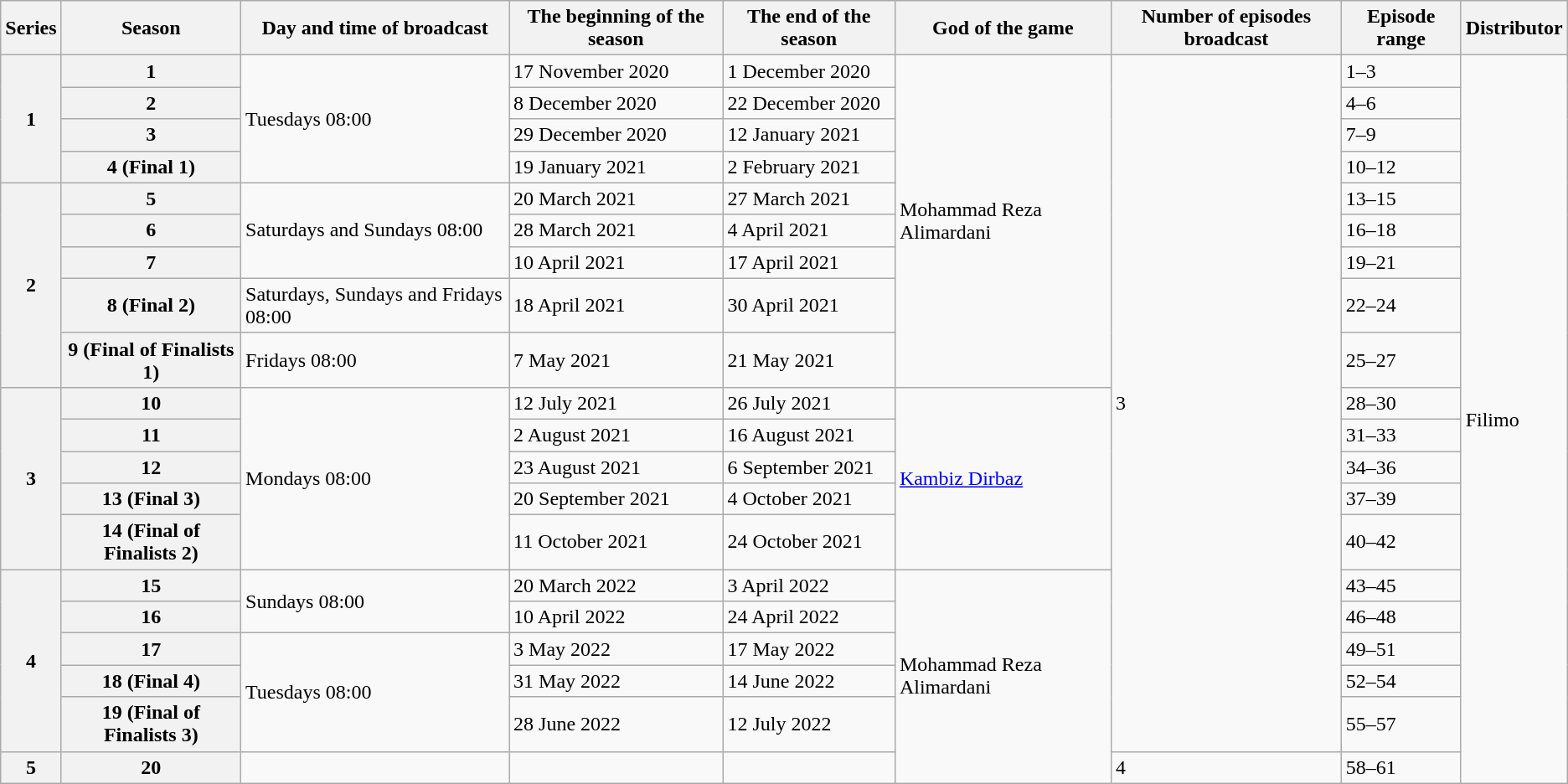<table class="wikitable">
<tr>
<th>Series</th>
<th>Season</th>
<th>Day and time of broadcast</th>
<th>The beginning of the season</th>
<th>The end of the season</th>
<th>God of the game</th>
<th>Number of episodes broadcast</th>
<th>Episode range</th>
<th>Distributor</th>
</tr>
<tr>
<th rowspan="4">1</th>
<th scope="row">1</th>
<td rowspan="4">Tuesdays 08:00</td>
<td>17 November 2020</td>
<td>1 December 2020</td>
<td rowspan="9">Mohammad Reza Alimardani</td>
<td rowspan="19">3</td>
<td>1–3</td>
<td rowspan="20">Filimo</td>
</tr>
<tr>
<th scope="row">2</th>
<td>8 December 2020</td>
<td>22 December 2020</td>
<td>4–6</td>
</tr>
<tr>
<th scope="row">3</th>
<td>29 December 2020</td>
<td>12 January 2021</td>
<td>7–9</td>
</tr>
<tr>
<th scope="row">4 (Final 1)</th>
<td>19 January 2021</td>
<td>2 February 2021</td>
<td>10–12</td>
</tr>
<tr>
<th rowspan="5">2</th>
<th>5</th>
<td rowspan="3">Saturdays and Sundays 08:00</td>
<td>20 March 2021</td>
<td>27 March 2021</td>
<td>13–15</td>
</tr>
<tr>
<th>6</th>
<td>28 March 2021</td>
<td>4 April 2021</td>
<td>16–18</td>
</tr>
<tr>
<th>7</th>
<td>10 April 2021</td>
<td>17 April 2021</td>
<td>19–21</td>
</tr>
<tr>
<th>8 (Final 2)</th>
<td>Saturdays, Sundays and Fridays 08:00</td>
<td>18 April 2021</td>
<td>30 April 2021</td>
<td>22–24</td>
</tr>
<tr>
<th>9 (Final of Finalists 1)</th>
<td>Fridays 08:00</td>
<td>7 May 2021</td>
<td>21 May 2021</td>
<td>25–27</td>
</tr>
<tr>
<th rowspan="5">3</th>
<th>10</th>
<td rowspan="5">Mondays 08:00</td>
<td>12 July 2021</td>
<td>26 July 2021</td>
<td rowspan="5"><a href='#'>Kambiz Dirbaz</a></td>
<td>28–30</td>
</tr>
<tr>
<th>11</th>
<td>2 August 2021</td>
<td>16 August 2021</td>
<td>31–33</td>
</tr>
<tr>
<th>12</th>
<td>23 August 2021</td>
<td>6 September 2021</td>
<td>34–36</td>
</tr>
<tr>
<th>13 (Final 3)</th>
<td>20 September 2021</td>
<td>4 October 2021</td>
<td>37–39</td>
</tr>
<tr>
<th>14 (Final of Finalists 2)</th>
<td>11 October 2021</td>
<td>24 October 2021</td>
<td>40–42</td>
</tr>
<tr>
<th rowspan="5">4</th>
<th>15</th>
<td rowspan="2">Sundays 08:00</td>
<td>20 March 2022</td>
<td>3 April  2022</td>
<td rowspan="6">Mohammad Reza Alimardani</td>
<td>43–45</td>
</tr>
<tr>
<th>16</th>
<td>10 April 2022</td>
<td>24 April 2022</td>
<td>46–48</td>
</tr>
<tr>
<th>17</th>
<td rowspan="3">Tuesdays 08:00</td>
<td>3 May 2022</td>
<td>17 May 2022</td>
<td>49–51</td>
</tr>
<tr>
<th>18 (Final 4)</th>
<td>31 May 2022</td>
<td>14 June 2022</td>
<td>52–54</td>
</tr>
<tr>
<th>19  (Final of Finalists 3)</th>
<td>28 June 2022</td>
<td>12 July 2022</td>
<td>55–57</td>
</tr>
<tr>
<th>5</th>
<th>20</th>
<td></td>
<td></td>
<td></td>
<td>4</td>
<td>58–61</td>
</tr>
</table>
